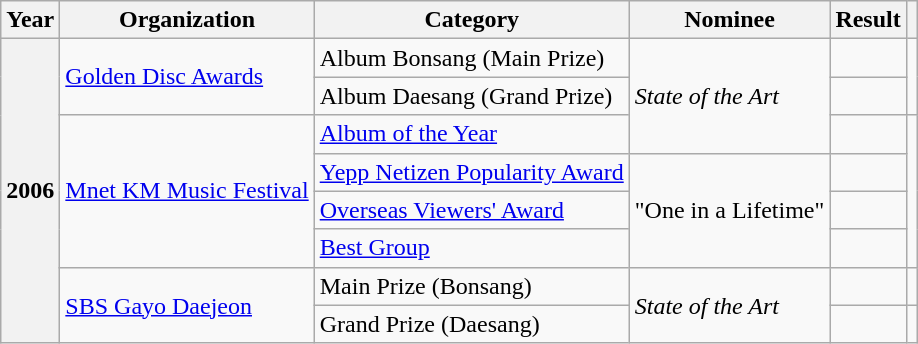<table class="wikitable sortable plainrowheaders">
<tr>
<th>Year</th>
<th>Organization</th>
<th>Category</th>
<th>Nominee</th>
<th>Result</th>
<th scope="col" class="unsortable"></th>
</tr>
<tr>
<th rowspan="8" scope="row">2006</th>
<td rowspan="2"><a href='#'>Golden Disc Awards</a></td>
<td>Album Bonsang (Main Prize)</td>
<td rowspan="3"><em>State of the Art</em></td>
<td></td>
<td rowspan="2" style="text-align:center;"></td>
</tr>
<tr>
<td>Album Daesang (Grand Prize)</td>
<td></td>
</tr>
<tr>
<td rowspan="4"><a href='#'>Mnet KM Music Festival</a></td>
<td><a href='#'>Album of the Year</a></td>
<td></td>
<td rowspan="4" style="text-align:center;"></td>
</tr>
<tr>
<td><a href='#'>Yepp Netizen Popularity Award</a></td>
<td rowspan="3">"One in a Lifetime"</td>
<td></td>
</tr>
<tr>
<td><a href='#'>Overseas Viewers' Award</a></td>
<td></td>
</tr>
<tr>
<td><a href='#'>Best Group</a></td>
<td></td>
</tr>
<tr>
<td rowspan="2"><a href='#'>SBS Gayo Daejeon</a></td>
<td>Main Prize (Bonsang)</td>
<td rowspan="2"><em>State of the Art</em></td>
<td></td>
<td></td>
</tr>
<tr>
<td>Grand Prize (Daesang)</td>
<td></td>
<td></td>
</tr>
</table>
